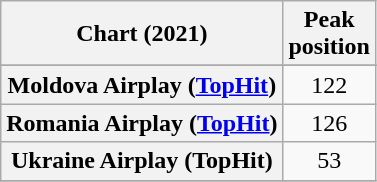<table class="wikitable sortable plainrowheaders" style="text-align:center">
<tr>
<th scope="col">Chart (2021)</th>
<th scope="col">Peak<br>position</th>
</tr>
<tr>
</tr>
<tr>
<th scope="row">Moldova Airplay (<a href='#'>TopHit</a>)</th>
<td>122</td>
</tr>
<tr>
<th scope="row">Romania Airplay (<a href='#'>TopHit</a>)</th>
<td>126</td>
</tr>
<tr>
<th scope="row">Ukraine Airplay (TopHit)</th>
<td>53</td>
</tr>
<tr>
</tr>
</table>
